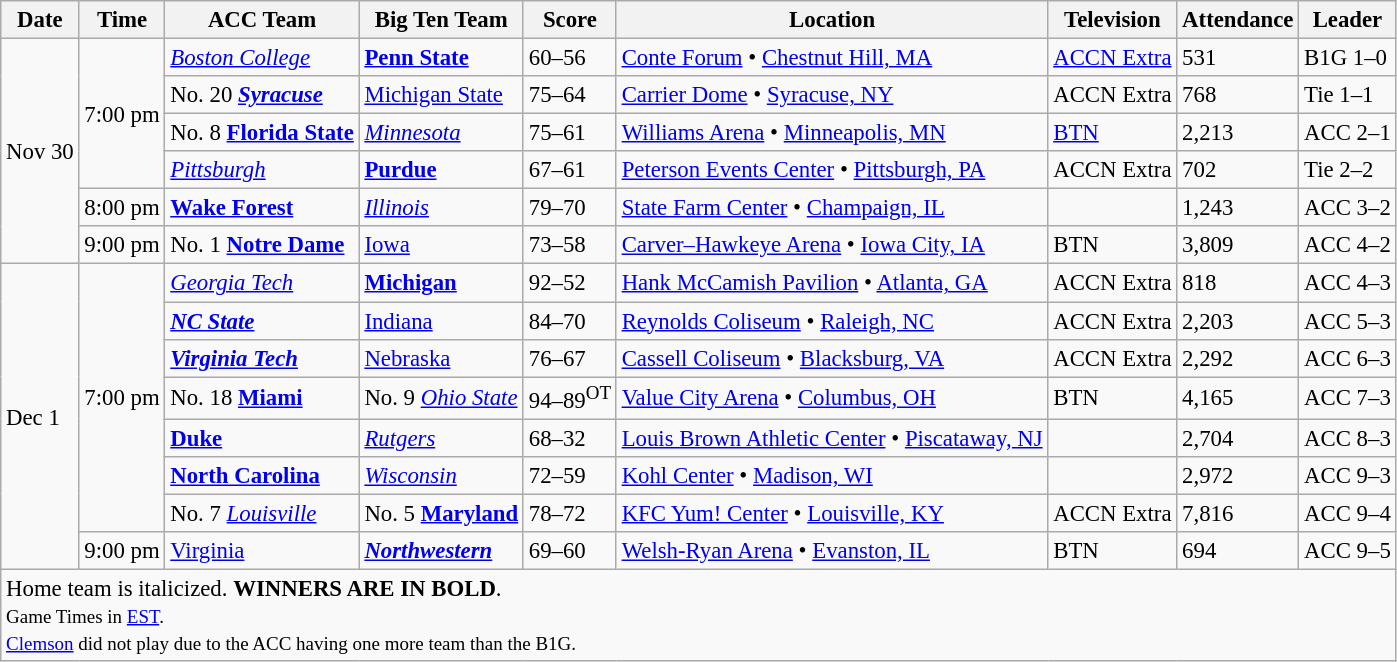<table class="wikitable" style="font-size: 95%">
<tr align="center">
<th>Date</th>
<th>Time</th>
<th>ACC Team</th>
<th>Big Ten Team</th>
<th>Score</th>
<th>Location</th>
<th>Television</th>
<th>Attendance</th>
<th>Leader</th>
</tr>
<tr>
<td rowspan=6>Nov 30</td>
<td rowspan=4>7:00 pm</td>
<td><a href='#'><em>Boston College</em></a></td>
<td><a href='#'><strong>Penn State</strong></a></td>
<td>60–56</td>
<td><a href='#'>Conte Forum</a> • <a href='#'>Chestnut Hill, MA</a></td>
<td><a href='#'>ACCN Extra</a></td>
<td>531</td>
<td>B1G 1–0</td>
</tr>
<tr>
<td>No. 20 <a href='#'><strong><em>Syracuse</em></strong></a></td>
<td><a href='#'>Michigan State</a></td>
<td>75–64</td>
<td><a href='#'>Carrier Dome</a> • <a href='#'>Syracuse, NY</a></td>
<td>ACCN Extra</td>
<td>768</td>
<td>Tie 1–1</td>
</tr>
<tr>
<td>No. 8 <a href='#'><strong>Florida State</strong></a></td>
<td><a href='#'><em>Minnesota</em></a></td>
<td>75–61</td>
<td><a href='#'>Williams Arena</a> • <a href='#'>Minneapolis, MN</a></td>
<td><a href='#'>BTN</a></td>
<td>2,213</td>
<td>ACC 2–1</td>
</tr>
<tr>
<td><a href='#'><em>Pittsburgh</em></a></td>
<td><a href='#'><strong>Purdue</strong></a></td>
<td>67–61</td>
<td><a href='#'>Peterson Events Center</a> • <a href='#'>Pittsburgh, PA</a></td>
<td>ACCN Extra</td>
<td>702</td>
<td>Tie 2–2</td>
</tr>
<tr>
<td>8:00 pm</td>
<td><a href='#'><strong>Wake Forest</strong></a></td>
<td><a href='#'><em>Illinois</em></a></td>
<td>79–70</td>
<td><a href='#'>State Farm Center</a> • <a href='#'>Champaign, IL</a></td>
<td></td>
<td>1,243</td>
<td>ACC 3–2</td>
</tr>
<tr>
<td>9:00 pm</td>
<td>No. 1 <a href='#'><strong>Notre Dame</strong></a></td>
<td><a href='#'>Iowa</a></td>
<td>73–58</td>
<td><a href='#'>Carver–Hawkeye Arena</a> • <a href='#'>Iowa City, IA</a></td>
<td>BTN</td>
<td>3,809</td>
<td>ACC 4–2</td>
</tr>
<tr>
<td rowspan=8>Dec 1</td>
<td rowspan=7>7:00 pm</td>
<td><a href='#'><em>Georgia Tech</em></a></td>
<td><a href='#'><strong>Michigan</strong></a></td>
<td>92–52</td>
<td><a href='#'>Hank McCamish Pavilion</a> • <a href='#'>Atlanta, GA</a></td>
<td>ACCN Extra</td>
<td>818</td>
<td>ACC 4–3</td>
</tr>
<tr>
<td><a href='#'><strong><em>NC State</em></strong></a></td>
<td><a href='#'>Indiana</a></td>
<td>84–70</td>
<td><a href='#'>Reynolds Coliseum</a> • <a href='#'>Raleigh, NC</a></td>
<td>ACCN Extra</td>
<td>2,203</td>
<td>ACC 5–3</td>
</tr>
<tr>
<td><a href='#'><strong><em>Virginia Tech</em></strong></a></td>
<td><a href='#'>Nebraska</a></td>
<td>76–67</td>
<td><a href='#'>Cassell Coliseum</a> • <a href='#'>Blacksburg, VA</a></td>
<td>ACCN Extra</td>
<td>2,292</td>
<td>ACC 6–3</td>
</tr>
<tr>
<td>No. 18 <a href='#'><strong>Miami</strong></a></td>
<td>No. 9 <a href='#'><em>Ohio State</em></a></td>
<td>94–89<sup>OT</sup></td>
<td><a href='#'>Value City Arena</a> • <a href='#'>Columbus, OH</a></td>
<td>BTN</td>
<td>4,165</td>
<td>ACC 7–3</td>
</tr>
<tr>
<td><a href='#'><strong>Duke</strong></a></td>
<td><a href='#'><em>Rutgers</em></a></td>
<td>68–32</td>
<td><a href='#'>Louis Brown Athletic Center</a> • <a href='#'>Piscataway, NJ</a></td>
<td></td>
<td>2,704</td>
<td>ACC 8–3</td>
</tr>
<tr>
<td><a href='#'><strong>North Carolina</strong></a></td>
<td><a href='#'><em>Wisconsin</em></a></td>
<td>72–59</td>
<td><a href='#'>Kohl Center</a> • <a href='#'>Madison, WI</a></td>
<td></td>
<td>2,972</td>
<td>ACC 9–3</td>
</tr>
<tr>
<td>No. 7 <a href='#'><em>Louisville</em></a></td>
<td>No. 5 <a href='#'><strong>Maryland</strong></a></td>
<td>78–72</td>
<td><a href='#'>KFC Yum! Center</a> • <a href='#'>Louisville, KY</a></td>
<td>ACCN Extra</td>
<td>7,816</td>
<td>ACC 9–4</td>
</tr>
<tr>
<td>9:00 pm</td>
<td><a href='#'>Virginia</a></td>
<td><a href='#'><strong><em>Northwestern</em></strong></a></td>
<td>69–60</td>
<td><a href='#'>Welsh-Ryan Arena</a> • <a href='#'>Evanston, IL</a></td>
<td>BTN</td>
<td>694</td>
<td>ACC 9–5</td>
</tr>
<tr>
<td colspan=9>Home team is italicized. <strong>WINNERS ARE IN BOLD</strong>.<br><small>Game Times in <a href='#'>EST</a>. <br><a href='#'>Clemson</a> did not play due to the ACC having one more team than the B1G.</small></td>
</tr>
</table>
